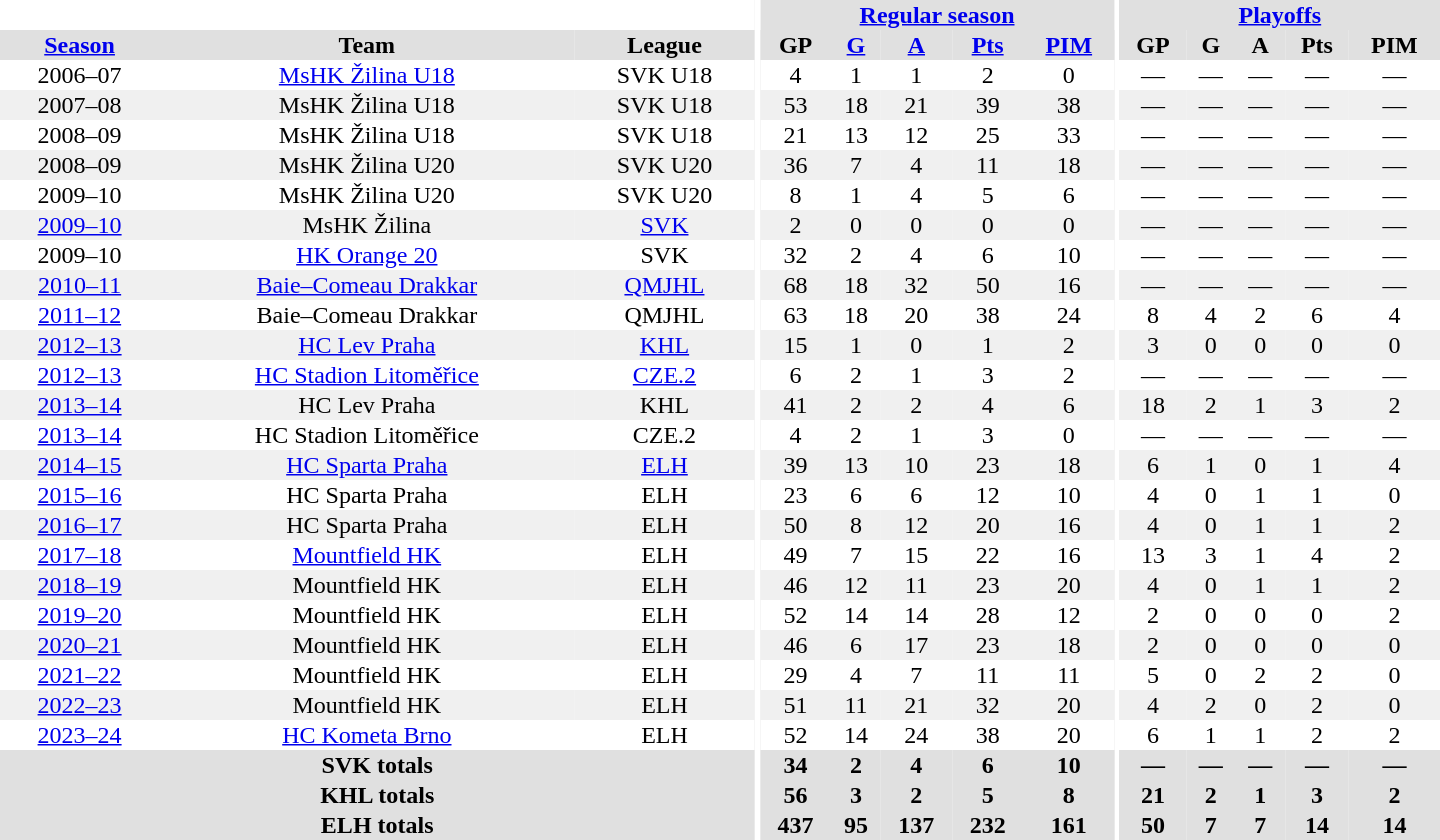<table border="0" cellpadding="1" cellspacing="0" style="text-align:center; width:60em">
<tr bgcolor="#e0e0e0">
<th colspan="3" bgcolor="#ffffff"></th>
<th rowspan="99" bgcolor="#ffffff"></th>
<th colspan="5"><a href='#'>Regular season</a></th>
<th rowspan="99" bgcolor="#ffffff"></th>
<th colspan="5"><a href='#'>Playoffs</a></th>
</tr>
<tr bgcolor="#e0e0e0">
<th><a href='#'>Season</a></th>
<th>Team</th>
<th>League</th>
<th>GP</th>
<th><a href='#'>G</a></th>
<th><a href='#'>A</a></th>
<th><a href='#'>Pts</a></th>
<th><a href='#'>PIM</a></th>
<th>GP</th>
<th>G</th>
<th>A</th>
<th>Pts</th>
<th>PIM</th>
</tr>
<tr>
<td>2006–07</td>
<td><a href='#'>MsHK Žilina U18</a></td>
<td>SVK U18</td>
<td>4</td>
<td>1</td>
<td>1</td>
<td>2</td>
<td>0</td>
<td>—</td>
<td>—</td>
<td>—</td>
<td>—</td>
<td>—</td>
</tr>
<tr bgcolor="#f0f0f0">
<td>2007–08</td>
<td>MsHK Žilina U18</td>
<td>SVK U18</td>
<td>53</td>
<td>18</td>
<td>21</td>
<td>39</td>
<td>38</td>
<td>—</td>
<td>—</td>
<td>—</td>
<td>—</td>
<td>—</td>
</tr>
<tr>
<td>2008–09</td>
<td>MsHK Žilina U18</td>
<td>SVK U18</td>
<td>21</td>
<td>13</td>
<td>12</td>
<td>25</td>
<td>33</td>
<td>—</td>
<td>—</td>
<td>—</td>
<td>—</td>
<td>—</td>
</tr>
<tr bgcolor="#f0f0f0">
<td>2008–09</td>
<td>MsHK Žilina U20</td>
<td>SVK U20</td>
<td>36</td>
<td>7</td>
<td>4</td>
<td>11</td>
<td>18</td>
<td>—</td>
<td>—</td>
<td>—</td>
<td>—</td>
<td>—</td>
</tr>
<tr>
<td>2009–10</td>
<td>MsHK Žilina U20</td>
<td>SVK U20</td>
<td>8</td>
<td>1</td>
<td>4</td>
<td>5</td>
<td>6</td>
<td>—</td>
<td>—</td>
<td>—</td>
<td>—</td>
<td>—</td>
</tr>
<tr bgcolor="#f0f0f0">
<td><a href='#'>2009–10</a></td>
<td>MsHK Žilina</td>
<td><a href='#'>SVK</a></td>
<td>2</td>
<td>0</td>
<td>0</td>
<td>0</td>
<td>0</td>
<td>—</td>
<td>—</td>
<td>—</td>
<td>—</td>
<td>—</td>
</tr>
<tr>
<td>2009–10</td>
<td><a href='#'>HK Orange 20</a></td>
<td>SVK</td>
<td>32</td>
<td>2</td>
<td>4</td>
<td>6</td>
<td>10</td>
<td>—</td>
<td>—</td>
<td>—</td>
<td>—</td>
<td>—</td>
</tr>
<tr bgcolor="#f0f0f0">
<td><a href='#'>2010–11</a></td>
<td><a href='#'>Baie–Comeau Drakkar</a></td>
<td><a href='#'>QMJHL</a></td>
<td>68</td>
<td>18</td>
<td>32</td>
<td>50</td>
<td>16</td>
<td>—</td>
<td>—</td>
<td>—</td>
<td>—</td>
<td>—</td>
</tr>
<tr>
<td><a href='#'>2011–12</a></td>
<td>Baie–Comeau Drakkar</td>
<td>QMJHL</td>
<td>63</td>
<td>18</td>
<td>20</td>
<td>38</td>
<td>24</td>
<td>8</td>
<td>4</td>
<td>2</td>
<td>6</td>
<td>4</td>
</tr>
<tr bgcolor="#f0f0f0">
<td><a href='#'>2012–13</a></td>
<td><a href='#'>HC Lev Praha</a></td>
<td><a href='#'>KHL</a></td>
<td>15</td>
<td>1</td>
<td>0</td>
<td>1</td>
<td>2</td>
<td>3</td>
<td>0</td>
<td>0</td>
<td>0</td>
<td>0</td>
</tr>
<tr>
<td><a href='#'>2012–13</a></td>
<td><a href='#'>HC Stadion Litoměřice</a></td>
<td><a href='#'>CZE.2</a></td>
<td>6</td>
<td>2</td>
<td>1</td>
<td>3</td>
<td>2</td>
<td>—</td>
<td>—</td>
<td>—</td>
<td>—</td>
<td>—</td>
</tr>
<tr bgcolor="#f0f0f0">
<td><a href='#'>2013–14</a></td>
<td>HC Lev Praha</td>
<td>KHL</td>
<td>41</td>
<td>2</td>
<td>2</td>
<td>4</td>
<td>6</td>
<td>18</td>
<td>2</td>
<td>1</td>
<td>3</td>
<td>2</td>
</tr>
<tr>
<td><a href='#'>2013–14</a></td>
<td>HC Stadion Litoměřice</td>
<td>CZE.2</td>
<td>4</td>
<td>2</td>
<td>1</td>
<td>3</td>
<td>0</td>
<td>—</td>
<td>—</td>
<td>—</td>
<td>—</td>
<td>—</td>
</tr>
<tr bgcolor="#f0f0f0">
<td><a href='#'>2014–15</a></td>
<td><a href='#'>HC Sparta Praha</a></td>
<td><a href='#'>ELH</a></td>
<td>39</td>
<td>13</td>
<td>10</td>
<td>23</td>
<td>18</td>
<td>6</td>
<td>1</td>
<td>0</td>
<td>1</td>
<td>4</td>
</tr>
<tr>
<td><a href='#'>2015–16</a></td>
<td>HC Sparta Praha</td>
<td>ELH</td>
<td>23</td>
<td>6</td>
<td>6</td>
<td>12</td>
<td>10</td>
<td>4</td>
<td>0</td>
<td>1</td>
<td>1</td>
<td>0</td>
</tr>
<tr bgcolor="#f0f0f0">
<td><a href='#'>2016–17</a></td>
<td>HC Sparta Praha</td>
<td>ELH</td>
<td>50</td>
<td>8</td>
<td>12</td>
<td>20</td>
<td>16</td>
<td>4</td>
<td>0</td>
<td>1</td>
<td>1</td>
<td>2</td>
</tr>
<tr>
<td><a href='#'>2017–18</a></td>
<td><a href='#'>Mountfield HK</a></td>
<td>ELH</td>
<td>49</td>
<td>7</td>
<td>15</td>
<td>22</td>
<td>16</td>
<td>13</td>
<td>3</td>
<td>1</td>
<td>4</td>
<td>2</td>
</tr>
<tr bgcolor="#f0f0f0">
<td><a href='#'>2018–19</a></td>
<td>Mountfield HK</td>
<td>ELH</td>
<td>46</td>
<td>12</td>
<td>11</td>
<td>23</td>
<td>20</td>
<td>4</td>
<td>0</td>
<td>1</td>
<td>1</td>
<td>2</td>
</tr>
<tr>
<td><a href='#'>2019–20</a></td>
<td>Mountfield HK</td>
<td>ELH</td>
<td>52</td>
<td>14</td>
<td>14</td>
<td>28</td>
<td>12</td>
<td>2</td>
<td>0</td>
<td>0</td>
<td>0</td>
<td>2</td>
</tr>
<tr bgcolor="#f0f0f0">
<td><a href='#'>2020–21</a></td>
<td>Mountfield HK</td>
<td>ELH</td>
<td>46</td>
<td>6</td>
<td>17</td>
<td>23</td>
<td>18</td>
<td>2</td>
<td>0</td>
<td>0</td>
<td>0</td>
<td>0</td>
</tr>
<tr>
<td><a href='#'>2021–22</a></td>
<td>Mountfield HK</td>
<td>ELH</td>
<td>29</td>
<td>4</td>
<td>7</td>
<td>11</td>
<td>11</td>
<td>5</td>
<td>0</td>
<td>2</td>
<td>2</td>
<td>0</td>
</tr>
<tr bgcolor="#f0f0f0">
<td><a href='#'>2022–23</a></td>
<td>Mountfield HK</td>
<td>ELH</td>
<td>51</td>
<td>11</td>
<td>21</td>
<td>32</td>
<td>20</td>
<td>4</td>
<td>2</td>
<td>0</td>
<td>2</td>
<td>0</td>
</tr>
<tr>
<td><a href='#'>2023–24</a></td>
<td><a href='#'>HC Kometa Brno</a></td>
<td>ELH</td>
<td>52</td>
<td>14</td>
<td>24</td>
<td>38</td>
<td>20</td>
<td>6</td>
<td>1</td>
<td>1</td>
<td>2</td>
<td>2</td>
</tr>
<tr bgcolor="#e0e0e0">
<th colspan="3">SVK totals</th>
<th>34</th>
<th>2</th>
<th>4</th>
<th>6</th>
<th>10</th>
<th>—</th>
<th>—</th>
<th>—</th>
<th>—</th>
<th>—</th>
</tr>
<tr bgcolor="#e0e0e0">
<th colspan="3">KHL totals</th>
<th>56</th>
<th>3</th>
<th>2</th>
<th>5</th>
<th>8</th>
<th>21</th>
<th>2</th>
<th>1</th>
<th>3</th>
<th>2</th>
</tr>
<tr bgcolor="#e0e0e0">
<th colspan="3">ELH totals</th>
<th>437</th>
<th>95</th>
<th>137</th>
<th>232</th>
<th>161</th>
<th>50</th>
<th>7</th>
<th>7</th>
<th>14</th>
<th>14</th>
</tr>
</table>
